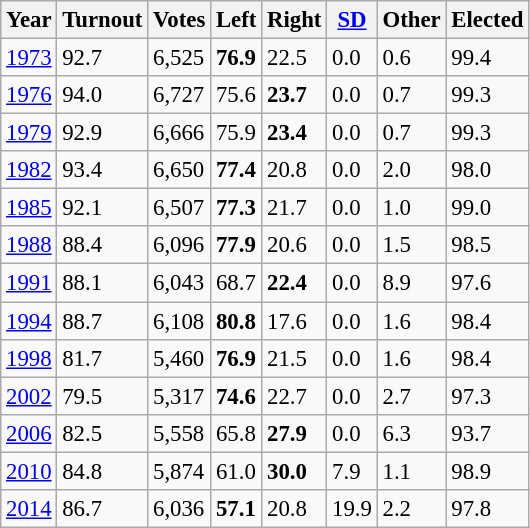<table class="wikitable sortable" style="font-size: 95%;">
<tr>
<th>Year</th>
<th>Turnout</th>
<th>Votes</th>
<th>Left</th>
<th>Right</th>
<th><a href='#'>SD</a></th>
<th>Other</th>
<th>Elected</th>
</tr>
<tr>
<td><a href='#'>1973</a></td>
<td>92.7</td>
<td>6,525</td>
<td><strong>76.9</strong></td>
<td>22.5</td>
<td>0.0</td>
<td>0.6</td>
<td>99.4</td>
</tr>
<tr>
<td><a href='#'>1976</a></td>
<td>94.0</td>
<td>6,727</td>
<td>75.6</td>
<td><strong>23.7</strong></td>
<td>0.0</td>
<td>0.7</td>
<td>99.3</td>
</tr>
<tr>
<td><a href='#'>1979</a></td>
<td>92.9</td>
<td>6,666</td>
<td>75.9</td>
<td><strong>23.4</strong></td>
<td>0.0</td>
<td>0.7</td>
<td>99.3</td>
</tr>
<tr>
<td><a href='#'>1982</a></td>
<td>93.4</td>
<td>6,650</td>
<td><strong>77.4</strong></td>
<td>20.8</td>
<td>0.0</td>
<td>2.0</td>
<td>98.0</td>
</tr>
<tr>
<td><a href='#'>1985</a></td>
<td>92.1</td>
<td>6,507</td>
<td><strong>77.3</strong></td>
<td>21.7</td>
<td>0.0</td>
<td>1.0</td>
<td>99.0</td>
</tr>
<tr>
<td><a href='#'>1988</a></td>
<td>88.4</td>
<td>6,096</td>
<td><strong>77.9</strong></td>
<td>20.6</td>
<td>0.0</td>
<td>1.5</td>
<td>98.5</td>
</tr>
<tr>
<td><a href='#'>1991</a></td>
<td>88.1</td>
<td>6,043</td>
<td>68.7</td>
<td><strong>22.4</strong></td>
<td>0.0</td>
<td>8.9</td>
<td>97.6</td>
</tr>
<tr>
<td><a href='#'>1994</a></td>
<td>88.7</td>
<td>6,108</td>
<td><strong>80.8</strong></td>
<td>17.6</td>
<td>0.0</td>
<td>1.6</td>
<td>98.4</td>
</tr>
<tr>
<td><a href='#'>1998</a></td>
<td>81.7</td>
<td>5,460</td>
<td><strong>76.9</strong></td>
<td>21.5</td>
<td>0.0</td>
<td>1.6</td>
<td>98.4</td>
</tr>
<tr>
<td><a href='#'>2002</a></td>
<td>79.5</td>
<td>5,317</td>
<td><strong>74.6</strong></td>
<td>22.7</td>
<td>0.0</td>
<td>2.7</td>
<td>97.3</td>
</tr>
<tr>
<td><a href='#'>2006</a></td>
<td>82.5</td>
<td>5,558</td>
<td>65.8</td>
<td><strong>27.9</strong></td>
<td>0.0</td>
<td>6.3</td>
<td>93.7</td>
</tr>
<tr>
<td><a href='#'>2010</a></td>
<td>84.8</td>
<td>5,874</td>
<td>61.0</td>
<td><strong>30.0</strong></td>
<td>7.9</td>
<td>1.1</td>
<td>98.9</td>
</tr>
<tr>
<td><a href='#'>2014</a></td>
<td>86.7</td>
<td>6,036</td>
<td><strong>57.1</strong></td>
<td>20.8</td>
<td>19.9</td>
<td>2.2</td>
<td>97.8</td>
</tr>
</table>
